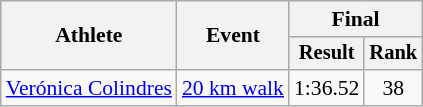<table class=wikitable style="font-size:90%">
<tr>
<th rowspan="2">Athlete</th>
<th rowspan="2">Event</th>
<th colspan="2">Final</th>
</tr>
<tr style="font-size:95%">
<th>Result</th>
<th>Rank</th>
</tr>
<tr align=center>
<td align=left><a href='#'>Verónica Colindres</a></td>
<td align=left><a href='#'>20 km walk</a></td>
<td>1:36.52</td>
<td>38</td>
</tr>
</table>
